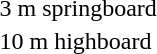<table>
<tr valign="top">
<td>3 m springboard</td>
<td></td>
<td></td>
<td></td>
</tr>
<tr>
<td>10 m highboard</td>
<td></td>
<td></td>
<td></td>
</tr>
</table>
